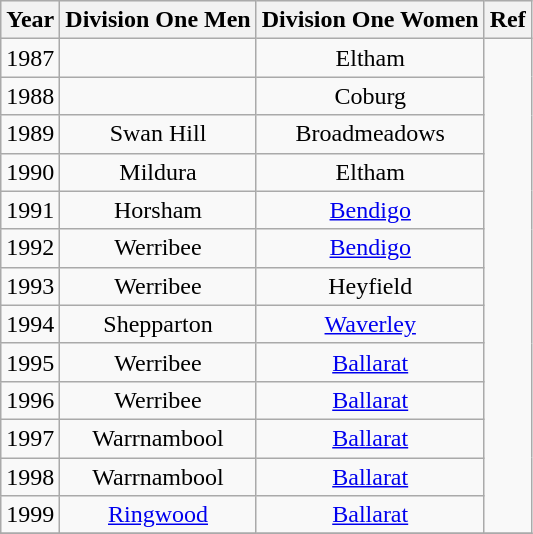<table class="wikitable" style="text-align:center">
<tr bgcolor="#efefef">
<th>Year</th>
<th>Division One Men</th>
<th>Division One Women</th>
<th>Ref</th>
</tr>
<tr>
<td>1987</td>
<td></td>
<td>Eltham</td>
<td rowspan=13></td>
</tr>
<tr>
<td>1988</td>
<td></td>
<td>Coburg</td>
</tr>
<tr>
<td>1989</td>
<td>Swan Hill</td>
<td>Broadmeadows</td>
</tr>
<tr>
<td>1990</td>
<td>Mildura</td>
<td>Eltham</td>
</tr>
<tr>
<td>1991</td>
<td>Horsham</td>
<td><a href='#'>Bendigo</a></td>
</tr>
<tr>
<td>1992</td>
<td>Werribee</td>
<td><a href='#'>Bendigo</a></td>
</tr>
<tr>
<td>1993</td>
<td>Werribee</td>
<td>Heyfield</td>
</tr>
<tr>
<td>1994</td>
<td>Shepparton</td>
<td><a href='#'>Waverley</a></td>
</tr>
<tr>
<td>1995</td>
<td>Werribee</td>
<td><a href='#'>Ballarat</a></td>
</tr>
<tr>
<td>1996</td>
<td>Werribee</td>
<td><a href='#'>Ballarat</a></td>
</tr>
<tr>
<td>1997</td>
<td>Warrnambool</td>
<td><a href='#'>Ballarat</a></td>
</tr>
<tr>
<td>1998</td>
<td>Warrnambool</td>
<td><a href='#'>Ballarat</a></td>
</tr>
<tr>
<td>1999</td>
<td><a href='#'>Ringwood</a></td>
<td><a href='#'>Ballarat</a></td>
</tr>
<tr>
</tr>
</table>
